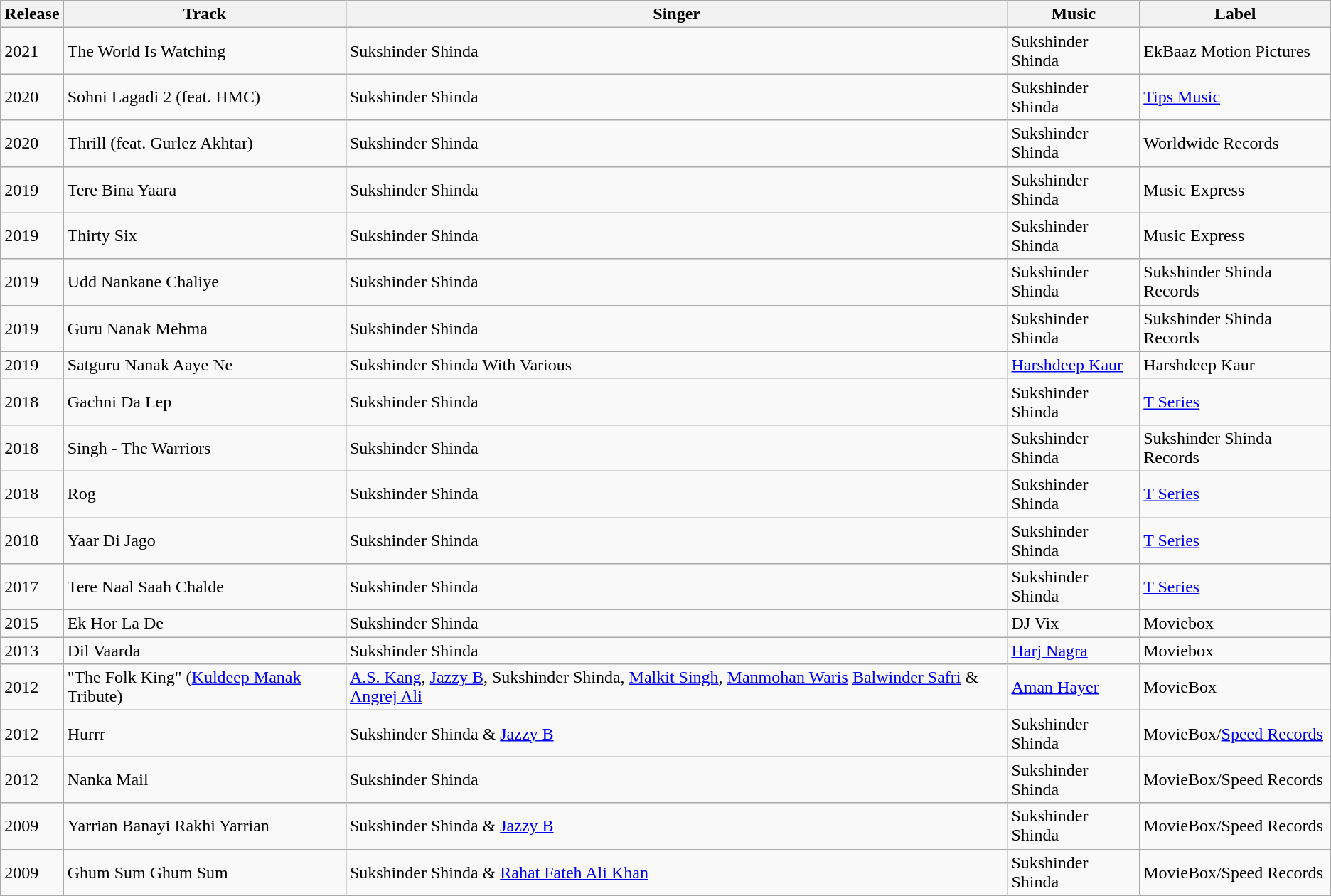<table class="wikitable">
<tr>
<th>Release</th>
<th>Track</th>
<th>Singer</th>
<th>Music</th>
<th>Label</th>
</tr>
<tr>
<td>2021</td>
<td>The World Is Watching</td>
<td>Sukshinder Shinda</td>
<td>Sukshinder Shinda</td>
<td>EkBaaz Motion Pictures</td>
</tr>
<tr>
<td>2020</td>
<td>Sohni Lagadi 2 (feat. HMC)</td>
<td>Sukshinder Shinda</td>
<td>Sukshinder Shinda</td>
<td><a href='#'>Tips Music</a></td>
</tr>
<tr>
<td>2020</td>
<td>Thrill (feat. Gurlez Akhtar)</td>
<td>Sukshinder Shinda</td>
<td>Sukshinder Shinda</td>
<td>Worldwide Records</td>
</tr>
<tr>
<td>2019</td>
<td>Tere Bina Yaara</td>
<td>Sukshinder Shinda</td>
<td>Sukshinder Shinda</td>
<td>Music Express</td>
</tr>
<tr>
<td>2019</td>
<td>Thirty Six</td>
<td>Sukshinder Shinda</td>
<td>Sukshinder Shinda</td>
<td>Music Express</td>
</tr>
<tr>
<td>2019</td>
<td>Udd Nankane Chaliye</td>
<td>Sukshinder Shinda</td>
<td>Sukshinder Shinda</td>
<td>Sukshinder Shinda Records</td>
</tr>
<tr>
<td>2019</td>
<td>Guru Nanak Mehma</td>
<td>Sukshinder Shinda</td>
<td>Sukshinder Shinda</td>
<td>Sukshinder Shinda Records</td>
</tr>
<tr>
<td>2019</td>
<td>Satguru Nanak Aaye Ne</td>
<td>Sukshinder Shinda With Various</td>
<td><a href='#'>Harshdeep Kaur</a></td>
<td>Harshdeep Kaur</td>
</tr>
<tr>
<td>2018</td>
<td>Gachni Da Lep</td>
<td>Sukshinder Shinda</td>
<td>Sukshinder Shinda</td>
<td><a href='#'>T Series</a></td>
</tr>
<tr>
<td>2018</td>
<td>Singh - The Warriors</td>
<td>Sukshinder Shinda</td>
<td>Sukshinder Shinda</td>
<td>Sukshinder Shinda Records</td>
</tr>
<tr>
<td>2018</td>
<td>Rog</td>
<td>Sukshinder Shinda</td>
<td>Sukshinder Shinda</td>
<td><a href='#'>T Series</a></td>
</tr>
<tr>
<td>2018</td>
<td>Yaar Di Jago</td>
<td>Sukshinder Shinda</td>
<td>Sukshinder Shinda</td>
<td><a href='#'>T Series</a></td>
</tr>
<tr>
<td>2017</td>
<td>Tere Naal Saah Chalde</td>
<td>Sukshinder Shinda</td>
<td>Sukshinder Shinda</td>
<td><a href='#'>T Series</a></td>
</tr>
<tr>
<td>2015</td>
<td>Ek Hor La De</td>
<td>Sukshinder Shinda</td>
<td>DJ Vix</td>
<td>Moviebox</td>
</tr>
<tr>
<td>2013</td>
<td>Dil Vaarda</td>
<td>Sukshinder Shinda</td>
<td><a href='#'>Harj Nagra</a></td>
<td>Moviebox</td>
</tr>
<tr>
<td>2012</td>
<td>"The Folk King" (<a href='#'>Kuldeep Manak</a> Tribute)</td>
<td><a href='#'>A.S. Kang</a>, <a href='#'>Jazzy B</a>, Sukshinder Shinda, <a href='#'>Malkit Singh</a>, <a href='#'>Manmohan Waris</a> <a href='#'>Balwinder Safri</a> & <a href='#'>Angrej Ali</a></td>
<td><a href='#'>Aman Hayer</a></td>
<td>MovieBox</td>
</tr>
<tr>
<td>2012</td>
<td>Hurrr</td>
<td>Sukshinder Shinda & <a href='#'>Jazzy B</a></td>
<td>Sukshinder Shinda</td>
<td>MovieBox/<a href='#'>Speed Records</a></td>
</tr>
<tr>
<td>2012</td>
<td>Nanka Mail</td>
<td>Sukshinder Shinda</td>
<td>Sukshinder Shinda</td>
<td>MovieBox/Speed Records</td>
</tr>
<tr>
<td>2009</td>
<td>Yarrian Banayi Rakhi Yarrian</td>
<td>Sukshinder Shinda & <a href='#'>Jazzy B</a></td>
<td>Sukshinder Shinda</td>
<td>MovieBox/Speed Records</td>
</tr>
<tr>
<td>2009</td>
<td>Ghum Sum Ghum Sum</td>
<td>Sukshinder Shinda & <a href='#'>Rahat Fateh Ali Khan</a></td>
<td>Sukshinder Shinda</td>
<td>MovieBox/Speed Records</td>
</tr>
</table>
